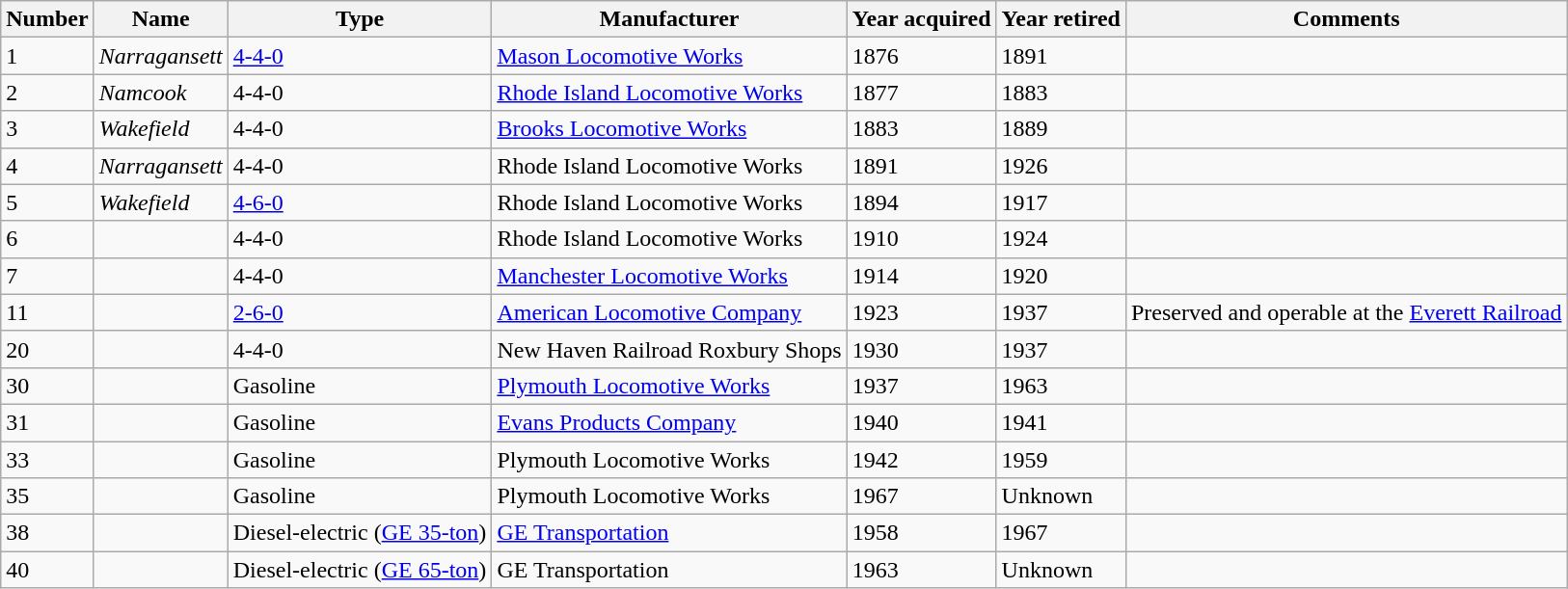<table class="wikitable">
<tr>
<th>Number</th>
<th>Name</th>
<th>Type</th>
<th>Manufacturer</th>
<th>Year acquired</th>
<th>Year retired</th>
<th>Comments</th>
</tr>
<tr>
<td>1</td>
<td><em>Narragansett</em></td>
<td><a href='#'>4-4-0</a></td>
<td><a href='#'>Mason Locomotive Works</a></td>
<td>1876</td>
<td>1891</td>
<td></td>
</tr>
<tr>
<td>2</td>
<td><em>Namcook</em></td>
<td>4-4-0</td>
<td><a href='#'>Rhode Island Locomotive Works</a></td>
<td>1877</td>
<td>1883</td>
<td></td>
</tr>
<tr>
<td>3</td>
<td><em>Wakefield</em></td>
<td>4-4-0</td>
<td><a href='#'>Brooks Locomotive Works</a></td>
<td>1883</td>
<td>1889</td>
<td></td>
</tr>
<tr>
<td>4</td>
<td><em>Narragansett</em></td>
<td>4-4-0</td>
<td>Rhode Island Locomotive Works</td>
<td>1891</td>
<td>1926</td>
<td></td>
</tr>
<tr>
<td>5</td>
<td><em>Wakefield</em></td>
<td><a href='#'>4-6-0</a></td>
<td>Rhode Island Locomotive Works</td>
<td>1894</td>
<td>1917</td>
<td></td>
</tr>
<tr>
<td>6</td>
<td></td>
<td>4-4-0</td>
<td>Rhode Island Locomotive Works</td>
<td>1910</td>
<td>1924</td>
<td></td>
</tr>
<tr>
<td>7</td>
<td></td>
<td>4-4-0</td>
<td><a href='#'>Manchester Locomotive Works</a></td>
<td>1914</td>
<td>1920</td>
<td></td>
</tr>
<tr>
<td>11</td>
<td></td>
<td><a href='#'>2-6-0</a></td>
<td><a href='#'>American Locomotive Company</a></td>
<td>1923</td>
<td>1937</td>
<td>Preserved and operable at the <a href='#'>Everett Railroad</a></td>
</tr>
<tr>
<td>20</td>
<td></td>
<td>4-4-0</td>
<td>New Haven Railroad Roxbury Shops</td>
<td>1930</td>
<td>1937</td>
<td></td>
</tr>
<tr>
<td>30</td>
<td></td>
<td>Gasoline</td>
<td><a href='#'>Plymouth Locomotive Works</a></td>
<td>1937</td>
<td>1963</td>
<td></td>
</tr>
<tr>
<td>31</td>
<td></td>
<td>Gasoline</td>
<td><a href='#'>Evans Products Company</a></td>
<td>1940</td>
<td>1941</td>
<td></td>
</tr>
<tr>
<td>33</td>
<td></td>
<td>Gasoline</td>
<td>Plymouth Locomotive Works</td>
<td>1942</td>
<td>1959</td>
<td></td>
</tr>
<tr>
<td>35</td>
<td></td>
<td>Gasoline</td>
<td>Plymouth Locomotive Works</td>
<td>1967</td>
<td>Unknown</td>
<td></td>
</tr>
<tr>
<td>38</td>
<td></td>
<td>Diesel-electric (<a href='#'>GE 35-ton</a>)</td>
<td><a href='#'>GE Transportation</a></td>
<td>1958</td>
<td>1967</td>
<td></td>
</tr>
<tr>
<td>40</td>
<td></td>
<td>Diesel-electric (<a href='#'>GE 65-ton</a>)</td>
<td>GE Transportation</td>
<td>1963</td>
<td>Unknown</td>
<td></td>
</tr>
</table>
